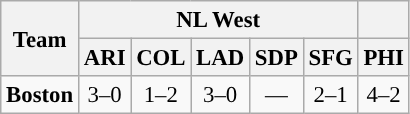<table class="wikitable" style="text-align:center; font-size: 95%;">
<tr>
<th rowspan=2>Team</th>
<th colspan=5>NL West</th>
<th> </th>
</tr>
<tr>
<th>ARI</th>
<th>COL</th>
<th>LAD</th>
<th>SDP</th>
<th>SFG</th>
<th>PHI</th>
</tr>
<tr>
<td><strong>Boston</strong></td>
<td>3–0</td>
<td>1–2</td>
<td>3–0</td>
<td>—</td>
<td>2–1</td>
<td>4–2</td>
</tr>
</table>
